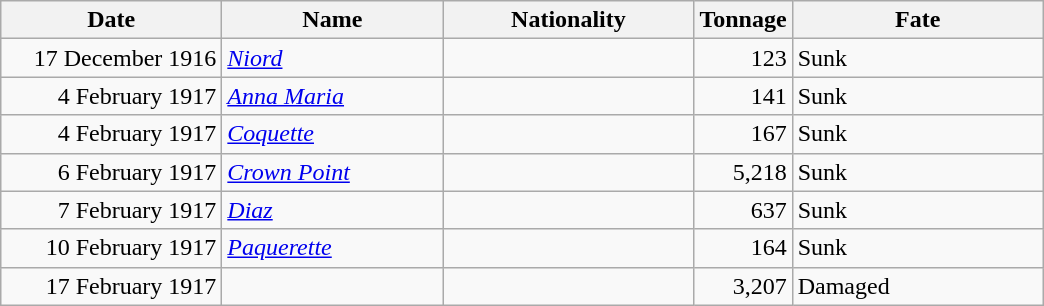<table class="wikitable sortable">
<tr>
<th width="140px">Date</th>
<th width="140px">Name</th>
<th width="160px">Nationality</th>
<th width="25px">Tonnage</th>
<th width="160px">Fate</th>
</tr>
<tr>
<td align="right">17 December 1916</td>
<td align="left"><a href='#'><em>Niord</em></a></td>
<td align="left"></td>
<td align="right">123</td>
<td align="left">Sunk</td>
</tr>
<tr>
<td align="right">4 February 1917</td>
<td align="left"><a href='#'><em>Anna Maria</em></a></td>
<td align="left"></td>
<td align="right">141</td>
<td align="left">Sunk</td>
</tr>
<tr>
<td align="right">4 February 1917</td>
<td align="left"><a href='#'><em>Coquette</em></a></td>
<td align="left"></td>
<td align="right">167</td>
<td align="left">Sunk</td>
</tr>
<tr>
<td align="right">6 February 1917</td>
<td align="left"><a href='#'><em>Crown Point</em></a></td>
<td align="left"></td>
<td align="right">5,218</td>
<td align="left">Sunk</td>
</tr>
<tr>
<td align="right">7 February 1917</td>
<td align="left"><a href='#'><em>Diaz</em></a></td>
<td align="left"></td>
<td align="right">637</td>
<td align="left">Sunk</td>
</tr>
<tr>
<td align="right">10 February 1917</td>
<td align="left"><a href='#'><em>Paquerette</em></a></td>
<td align="left"></td>
<td align="right">164</td>
<td align="left">Sunk</td>
</tr>
<tr>
<td align="right">17 February 1917</td>
<td align="left"></td>
<td align="left"></td>
<td align="right">3,207</td>
<td align="left">Damaged</td>
</tr>
</table>
